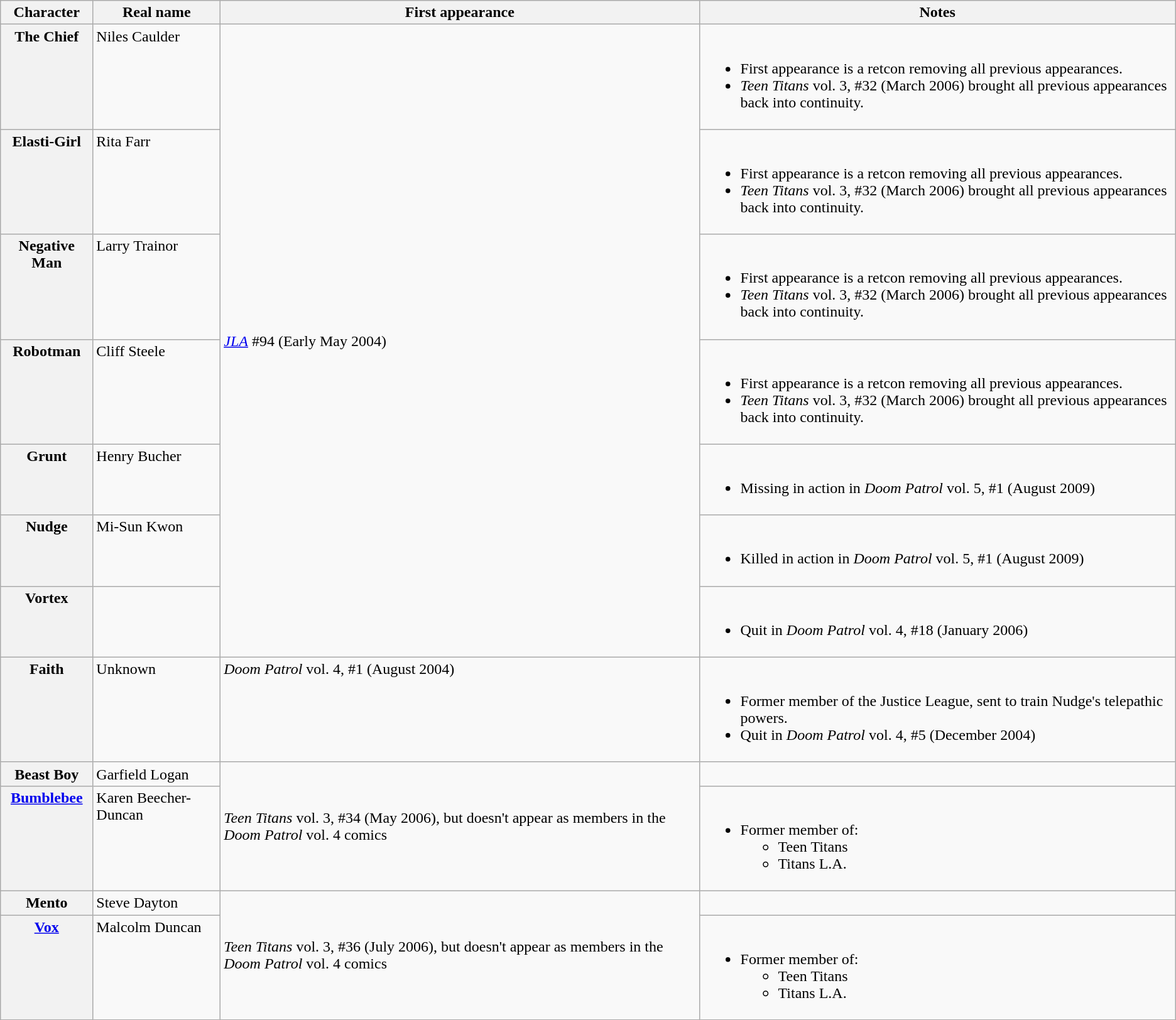<table class="wikitable plainrowheaders">
<tr>
<th scope="col">Character</th>
<th scope="col">Real name</th>
<th scope="col">First appearance</th>
<th scope="col">Notes</th>
</tr>
<tr>
<th scope="row" valign="top">The Chief</th>
<td valign="top">Niles Caulder</td>
<td rowspan="7"><em><a href='#'>JLA</a></em> #94 (Early May 2004)</td>
<td valign="top"><br><ul><li>First appearance is a retcon removing all previous appearances.</li><li><em>Teen Titans</em> vol. 3, #32 (March 2006) brought all previous appearances back into continuity.</li></ul></td>
</tr>
<tr>
<th scope="row" valign="top">Elasti-Girl</th>
<td valign="top">Rita Farr</td>
<td valign="top"><br><ul><li>First appearance is a retcon removing all previous appearances.</li><li><em>Teen Titans</em> vol. 3, #32 (March 2006) brought all previous appearances back into continuity.</li></ul></td>
</tr>
<tr>
<th scope="row" valign="top">Negative Man</th>
<td valign="top">Larry Trainor</td>
<td valign="top"><br><ul><li>First appearance is a retcon removing all previous appearances.</li><li><em>Teen Titans</em> vol. 3, #32 (March 2006) brought all previous appearances back into continuity.</li></ul></td>
</tr>
<tr>
<th scope="row" valign="top">Robotman</th>
<td valign="top">Cliff Steele</td>
<td valign="top"><br><ul><li>First appearance is a retcon removing all previous appearances.</li><li><em>Teen Titans</em> vol. 3, #32 (March 2006) brought all previous appearances back into continuity.</li></ul></td>
</tr>
<tr>
<th scope="row" valign="top">Grunt</th>
<td valign="top">Henry Bucher</td>
<td valign="top"><br><ul><li>Missing in action in <em>Doom Patrol</em> vol. 5, #1 (August 2009)</li></ul></td>
</tr>
<tr>
<th scope="row" valign="top">Nudge</th>
<td valign="top">Mi-Sun Kwon</td>
<td valign="top"><br><ul><li>Killed in action in <em>Doom Patrol</em> vol. 5, #1 (August 2009)</li></ul></td>
</tr>
<tr>
<th scope="row" valign="top">Vortex</th>
<td></td>
<td valign="top"><br><ul><li>Quit in <em>Doom Patrol</em> vol. 4, #18 (January 2006)</li></ul></td>
</tr>
<tr>
<th scope="row" valign="top">Faith</th>
<td valign="top">Unknown</td>
<td valign="top""><em>Doom Patrol</em> vol. 4, #1 (August 2004)</td>
<td valign="top"><br><ul><li>Former member of the Justice League, sent to train Nudge's telepathic powers.</li><li>Quit in <em>Doom Patrol</em> vol. 4, #5 (December 2004)</li></ul></td>
</tr>
<tr>
<th scope="row" valign="top">Beast Boy</th>
<td valign="top">Garfield Logan</td>
<td rowspan="2"><em>Teen Titans</em> vol. 3, #34 (May 2006), but doesn't appear as members in the <em>Doom Patrol</em> vol. 4 comics</td>
<td valign="top"></td>
</tr>
<tr>
<th scope="row" valign="top"><a href='#'>Bumblebee</a></th>
<td valign="top">Karen Beecher-Duncan</td>
<td valign="top"><br><ul><li>Former member of:<ul><li>Teen Titans</li><li>Titans L.A.</li></ul></li></ul></td>
</tr>
<tr>
<th scope="row" valign="top">Mento</th>
<td valign="top">Steve Dayton</td>
<td rowspan="2"><em>Teen Titans</em> vol. 3, #36 (July 2006), but doesn't appear as members in the <em>Doom Patrol</em> vol. 4 comics</td>
<td valign="top"></td>
</tr>
<tr>
<th scope="row" valign="top"><a href='#'>Vox</a></th>
<td valign="top">Malcolm Duncan</td>
<td valign="top"><br><ul><li>Former member of:<ul><li>Teen Titans</li><li>Titans L.A.</li></ul></li></ul></td>
</tr>
</table>
